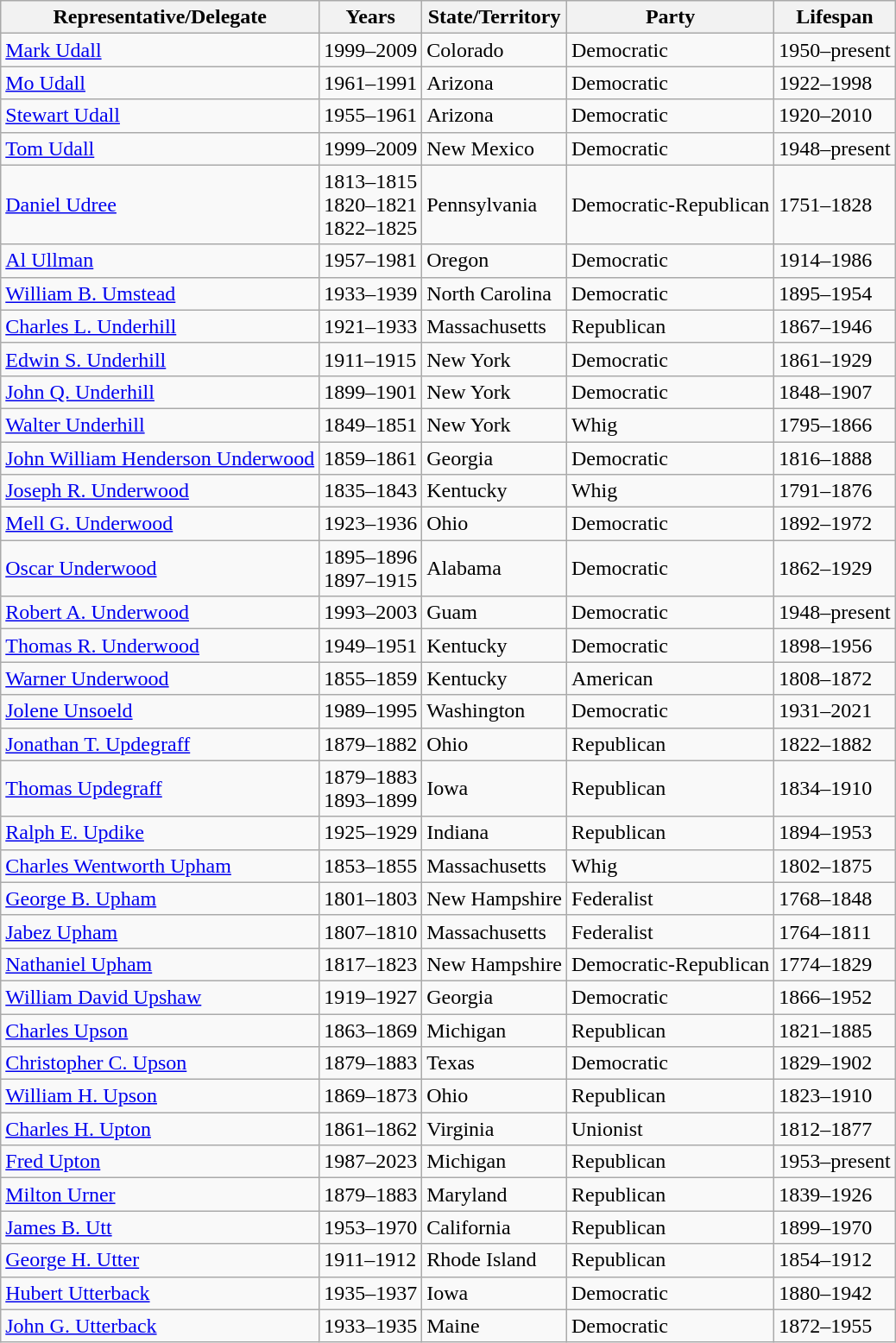<table class="wikitable sortable">
<tr>
<th>Representative/Delegate</th>
<th>Years</th>
<th>State/Territory</th>
<th>Party</th>
<th>Lifespan</th>
</tr>
<tr>
<td><a href='#'>Mark Udall</a></td>
<td>1999–2009</td>
<td>Colorado</td>
<td>Democratic</td>
<td>1950–present</td>
</tr>
<tr>
<td><a href='#'>Mo Udall</a></td>
<td>1961–1991</td>
<td>Arizona</td>
<td>Democratic</td>
<td>1922–1998</td>
</tr>
<tr>
<td><a href='#'>Stewart Udall</a></td>
<td>1955–1961</td>
<td>Arizona</td>
<td>Democratic</td>
<td>1920–2010</td>
</tr>
<tr>
<td><a href='#'>Tom Udall</a></td>
<td>1999–2009</td>
<td>New Mexico</td>
<td>Democratic</td>
<td>1948–present</td>
</tr>
<tr>
<td><a href='#'>Daniel Udree</a></td>
<td>1813–1815<br>1820–1821<br>1822–1825</td>
<td>Pennsylvania</td>
<td>Democratic-Republican</td>
<td>1751–1828</td>
</tr>
<tr>
<td><a href='#'>Al Ullman</a></td>
<td>1957–1981</td>
<td>Oregon</td>
<td>Democratic</td>
<td>1914–1986</td>
</tr>
<tr>
<td><a href='#'>William B. Umstead</a></td>
<td>1933–1939</td>
<td>North Carolina</td>
<td>Democratic</td>
<td>1895–1954</td>
</tr>
<tr>
<td><a href='#'>Charles L. Underhill</a></td>
<td>1921–1933</td>
<td>Massachusetts</td>
<td>Republican</td>
<td>1867–1946</td>
</tr>
<tr>
<td><a href='#'>Edwin S. Underhill</a></td>
<td>1911–1915</td>
<td>New York</td>
<td>Democratic</td>
<td>1861–1929</td>
</tr>
<tr>
<td><a href='#'>John Q. Underhill</a></td>
<td>1899–1901</td>
<td>New York</td>
<td>Democratic</td>
<td>1848–1907</td>
</tr>
<tr>
<td><a href='#'>Walter Underhill</a></td>
<td>1849–1851</td>
<td>New York</td>
<td>Whig</td>
<td>1795–1866</td>
</tr>
<tr>
<td><a href='#'>John William Henderson Underwood</a></td>
<td>1859–1861</td>
<td>Georgia</td>
<td>Democratic</td>
<td>1816–1888</td>
</tr>
<tr>
<td><a href='#'>Joseph R. Underwood</a></td>
<td>1835–1843</td>
<td>Kentucky</td>
<td>Whig</td>
<td>1791–1876</td>
</tr>
<tr>
<td><a href='#'>Mell G. Underwood</a></td>
<td>1923–1936</td>
<td>Ohio</td>
<td>Democratic</td>
<td>1892–1972</td>
</tr>
<tr>
<td><a href='#'>Oscar Underwood</a></td>
<td>1895–1896<br>1897–1915</td>
<td>Alabama</td>
<td>Democratic</td>
<td>1862–1929</td>
</tr>
<tr>
<td><a href='#'>Robert A. Underwood</a></td>
<td>1993–2003</td>
<td>Guam</td>
<td>Democratic</td>
<td>1948–present</td>
</tr>
<tr>
<td><a href='#'>Thomas R. Underwood</a></td>
<td>1949–1951</td>
<td>Kentucky</td>
<td>Democratic</td>
<td>1898–1956</td>
</tr>
<tr>
<td><a href='#'>Warner Underwood</a></td>
<td>1855–1859</td>
<td>Kentucky</td>
<td>American</td>
<td>1808–1872</td>
</tr>
<tr>
<td><a href='#'>Jolene Unsoeld</a></td>
<td>1989–1995</td>
<td>Washington</td>
<td>Democratic</td>
<td>1931–2021</td>
</tr>
<tr>
<td><a href='#'>Jonathan T. Updegraff</a></td>
<td>1879–1882</td>
<td>Ohio</td>
<td>Republican</td>
<td>1822–1882</td>
</tr>
<tr>
<td><a href='#'>Thomas Updegraff</a></td>
<td>1879–1883<br>1893–1899</td>
<td>Iowa</td>
<td>Republican</td>
<td>1834–1910</td>
</tr>
<tr>
<td><a href='#'>Ralph E. Updike</a></td>
<td>1925–1929</td>
<td>Indiana</td>
<td>Republican</td>
<td>1894–1953</td>
</tr>
<tr>
<td><a href='#'>Charles Wentworth Upham</a></td>
<td>1853–1855</td>
<td>Massachusetts</td>
<td>Whig</td>
<td>1802–1875</td>
</tr>
<tr>
<td><a href='#'>George B. Upham</a></td>
<td>1801–1803</td>
<td>New Hampshire</td>
<td>Federalist</td>
<td>1768–1848</td>
</tr>
<tr>
<td><a href='#'>Jabez Upham</a></td>
<td>1807–1810</td>
<td>Massachusetts</td>
<td>Federalist</td>
<td>1764–1811</td>
</tr>
<tr>
<td><a href='#'>Nathaniel Upham</a></td>
<td>1817–1823</td>
<td>New Hampshire</td>
<td>Democratic-Republican</td>
<td>1774–1829</td>
</tr>
<tr>
<td><a href='#'>William David Upshaw</a></td>
<td>1919–1927</td>
<td>Georgia</td>
<td>Democratic</td>
<td>1866–1952</td>
</tr>
<tr>
<td><a href='#'>Charles Upson</a></td>
<td>1863–1869</td>
<td>Michigan</td>
<td>Republican</td>
<td>1821–1885</td>
</tr>
<tr>
<td><a href='#'>Christopher C. Upson</a></td>
<td>1879–1883</td>
<td>Texas</td>
<td>Democratic</td>
<td>1829–1902</td>
</tr>
<tr>
<td><a href='#'>William H. Upson</a></td>
<td>1869–1873</td>
<td>Ohio</td>
<td>Republican</td>
<td>1823–1910</td>
</tr>
<tr>
<td><a href='#'>Charles H. Upton</a></td>
<td>1861–1862</td>
<td>Virginia</td>
<td>Unionist</td>
<td>1812–1877</td>
</tr>
<tr>
<td><a href='#'>Fred Upton</a></td>
<td>1987–2023</td>
<td>Michigan</td>
<td>Republican</td>
<td>1953–present</td>
</tr>
<tr>
<td><a href='#'>Milton Urner</a></td>
<td>1879–1883</td>
<td>Maryland</td>
<td>Republican</td>
<td>1839–1926</td>
</tr>
<tr>
<td><a href='#'>James B. Utt</a></td>
<td>1953–1970</td>
<td>California</td>
<td>Republican</td>
<td>1899–1970</td>
</tr>
<tr>
<td><a href='#'>George H. Utter</a></td>
<td>1911–1912</td>
<td>Rhode Island</td>
<td>Republican</td>
<td>1854–1912</td>
</tr>
<tr>
<td><a href='#'>Hubert Utterback</a></td>
<td>1935–1937</td>
<td>Iowa</td>
<td>Democratic</td>
<td>1880–1942</td>
</tr>
<tr>
<td><a href='#'>John G. Utterback</a></td>
<td>1933–1935</td>
<td>Maine</td>
<td>Democratic</td>
<td>1872–1955</td>
</tr>
</table>
